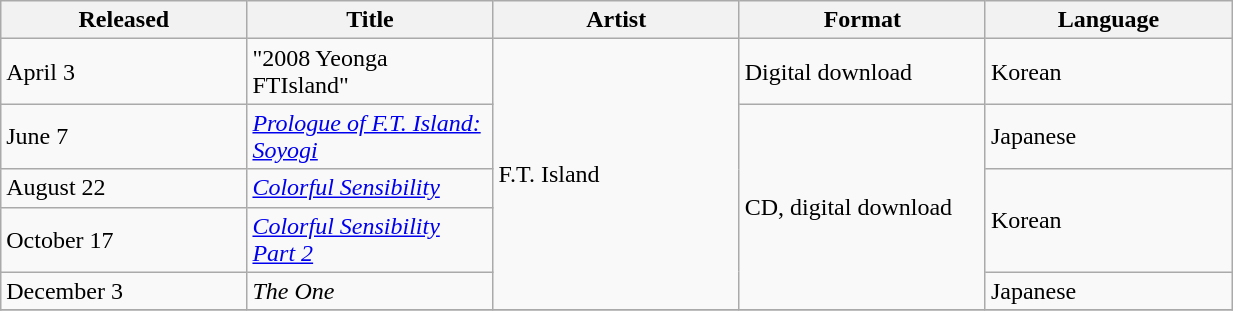<table class="wikitable sortable" align="left center" style="width:65%;">
<tr>
<th style="width:20%;">Released</th>
<th style="width:20%;">Title</th>
<th style="width:20%;">Artist</th>
<th style="width:20%;">Format</th>
<th style="width:20%;">Language</th>
</tr>
<tr>
<td>April 3</td>
<td>"2008 Yeonga FTIsland"</td>
<td rowspan="5">F.T. Island</td>
<td>Digital download</td>
<td>Korean</td>
</tr>
<tr>
<td>June 7</td>
<td><em><a href='#'>Prologue of F.T. Island: Soyogi</a></em></td>
<td rowspan="4">CD, digital download</td>
<td>Japanese</td>
</tr>
<tr>
<td>August 22</td>
<td><em><a href='#'>Colorful Sensibility</a></em></td>
<td rowspan="2">Korean</td>
</tr>
<tr>
<td>October 17</td>
<td><em><a href='#'>Colorful Sensibility Part 2</a></em></td>
</tr>
<tr>
<td>December 3</td>
<td><em>The One</em></td>
<td>Japanese</td>
</tr>
<tr>
</tr>
</table>
